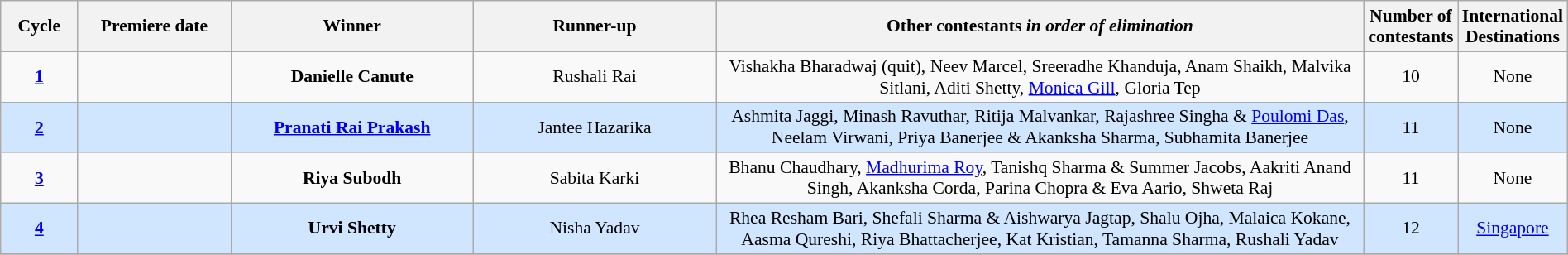<table class="wikitable" style="font-size:90%; width:100%; text-align: center;">
<tr>
<th style="width:5%;">Cycle</th>
<th style="width:10%;">Premiere date</th>
<th width=16%>Winner</th>
<th width=16%>Runner-up</th>
<th style="width:43%;">Other contestants <em>in order of elimination</em></th>
<th style="width:3%;">Number of contestants</th>
<th style="width:8%;">International Destinations</th>
</tr>
<tr>
<td><a href='#'><strong>1</strong></a></td>
<td></td>
<td><strong>Danielle Canute</strong></td>
<td>Rushali Rai</td>
<td>Vishakha Bharadwaj (quit), Neev Marcel, Sreeradhe Khanduja, Anam Shaikh, Malvika Sitlani, Aditi Shetty, <a href='#'>Monica Gill</a>, Gloria Tep</td>
<td>10</td>
<td>None</td>
</tr>
<tr style="background: #D0E6FF;">
<td><a href='#'><strong>2</strong></a></td>
<td></td>
<td><strong><a href='#'>Pranati Rai Prakash</a></strong></td>
<td>Jantee Hazarika</td>
<td>Ashmita Jaggi, Minash Ravuthar, Ritija Malvankar, Rajashree Singha & <a href='#'>Poulomi Das</a>, Neelam Virwani, Priya Banerjee & Akanksha Sharma, Subhamita Banerjee</td>
<td>11</td>
<td>None</td>
</tr>
<tr>
<td><a href='#'><strong>3</strong></a></td>
<td></td>
<td><strong>Riya Subodh</strong></td>
<td>Sabita Karki</td>
<td>Bhanu Chaudhary, <a href='#'>Madhurima Roy</a>, Tanishq Sharma & Summer Jacobs, Aakriti Anand Singh, Akanksha Corda, Parina Chopra & Eva Aario, Shweta Raj</td>
<td>11</td>
<td>None</td>
</tr>
<tr style="background: #D0E6FF;">
<td><a href='#'><strong>4</strong></a></td>
<td></td>
<td><strong>Urvi Shetty</strong></td>
<td>Nisha Yadav</td>
<td>Rhea Resham Bari, Shefali Sharma & Aishwarya Jagtap, Shalu Ojha, Malaica Kokane, Aasma Qureshi, Riya Bhattacherjee, Kat Kristian, Tamanna Sharma, Rushali Yadav</td>
<td>12</td>
<td><a href='#'>Singapore</a></td>
</tr>
<tr style="background: #D0E6FF">
</tr>
</table>
